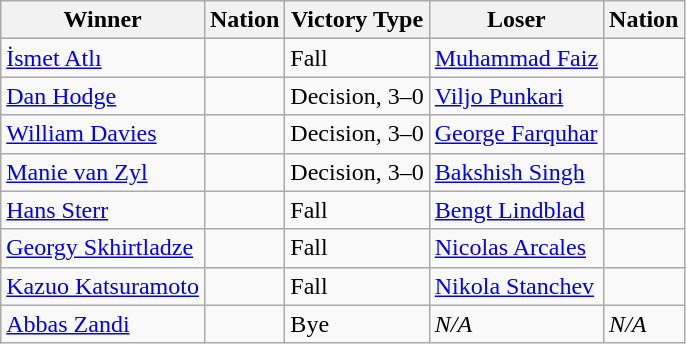<table class="wikitable sortable" style="text-align:left;">
<tr>
<th>Winner</th>
<th>Nation</th>
<th>Victory Type</th>
<th>Loser</th>
<th>Nation</th>
</tr>
<tr>
<td><a href='#'>İsmet Atlı</a></td>
<td></td>
<td>Fall</td>
<td><a href='#'>Muhammad Faiz</a></td>
<td></td>
</tr>
<tr>
<td><a href='#'>Dan Hodge</a></td>
<td></td>
<td>Decision, 3–0</td>
<td><a href='#'>Viljo Punkari</a></td>
<td></td>
</tr>
<tr>
<td><a href='#'>William Davies</a></td>
<td></td>
<td>Decision, 3–0</td>
<td><a href='#'>George Farquhar</a></td>
<td></td>
</tr>
<tr>
<td><a href='#'>Manie van Zyl</a></td>
<td></td>
<td>Decision, 3–0</td>
<td><a href='#'>Bakshish Singh</a></td>
<td></td>
</tr>
<tr>
<td><a href='#'>Hans Sterr</a></td>
<td></td>
<td>Fall</td>
<td><a href='#'>Bengt Lindblad</a></td>
<td></td>
</tr>
<tr>
<td><a href='#'>Georgy Skhirtladze</a></td>
<td></td>
<td>Fall</td>
<td><a href='#'>Nicolas Arcales</a></td>
<td></td>
</tr>
<tr>
<td><a href='#'>Kazuo Katsuramoto</a></td>
<td></td>
<td>Fall</td>
<td><a href='#'>Nikola Stanchev</a></td>
<td></td>
</tr>
<tr>
<td><a href='#'>Abbas Zandi</a></td>
<td></td>
<td>Bye</td>
<td><em>N/A</em></td>
<td><em>N/A</em></td>
</tr>
</table>
